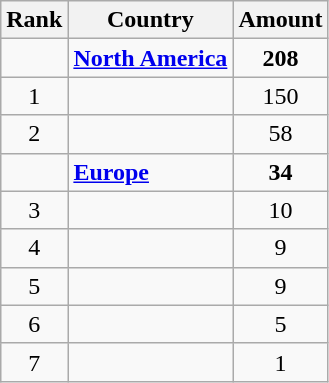<table class="wikitable" style="text-align: center;">
<tr>
<th>Rank</th>
<th>Country</th>
<th>Amount</th>
</tr>
<tr>
<td></td>
<td style="text-align: left;"><strong><a href='#'>North America</a></strong></td>
<td><strong>208</strong></td>
</tr>
<tr>
<td>1</td>
<td style="text-align: left;"></td>
<td>150</td>
</tr>
<tr>
<td>2</td>
<td style="text-align: left;"></td>
<td>58</td>
</tr>
<tr>
<td></td>
<td style="text-align: left;"><strong><a href='#'>Europe</a></strong></td>
<td><strong>34</strong></td>
</tr>
<tr>
<td>3</td>
<td style="text-align: left;"></td>
<td>10</td>
</tr>
<tr>
<td>4</td>
<td style="text-align: left;"></td>
<td>9</td>
</tr>
<tr>
<td>5</td>
<td style="text-align: left;"></td>
<td>9</td>
</tr>
<tr>
<td>6</td>
<td style="text-align: left;"></td>
<td>5</td>
</tr>
<tr>
<td>7</td>
<td style="text-align: left;"></td>
<td>1</td>
</tr>
</table>
